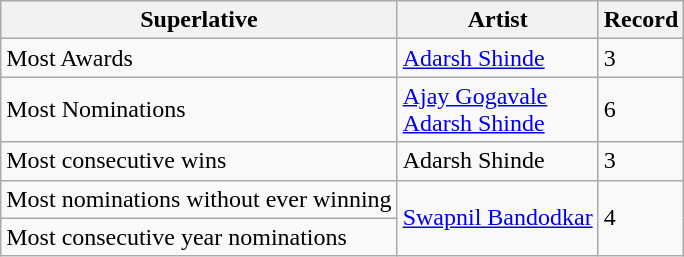<table class="wikitable">
<tr>
<th>Superlative</th>
<th>Artist</th>
<th>Record</th>
</tr>
<tr>
<td>Most Awards</td>
<td><a href='#'>Adarsh Shinde</a></td>
<td>3</td>
</tr>
<tr>
<td>Most Nominations</td>
<td><a href='#'>Ajay Gogavale</a> <br> <a href='#'>Adarsh Shinde</a></td>
<td>6</td>
</tr>
<tr>
<td>Most consecutive wins</td>
<td>Adarsh Shinde</td>
<td>3</td>
</tr>
<tr>
<td>Most nominations without ever winning</td>
<td rowspan="2"><a href='#'>Swapnil Bandodkar</a></td>
<td rowspan="2">4</td>
</tr>
<tr>
<td>Most consecutive year nominations</td>
</tr>
</table>
